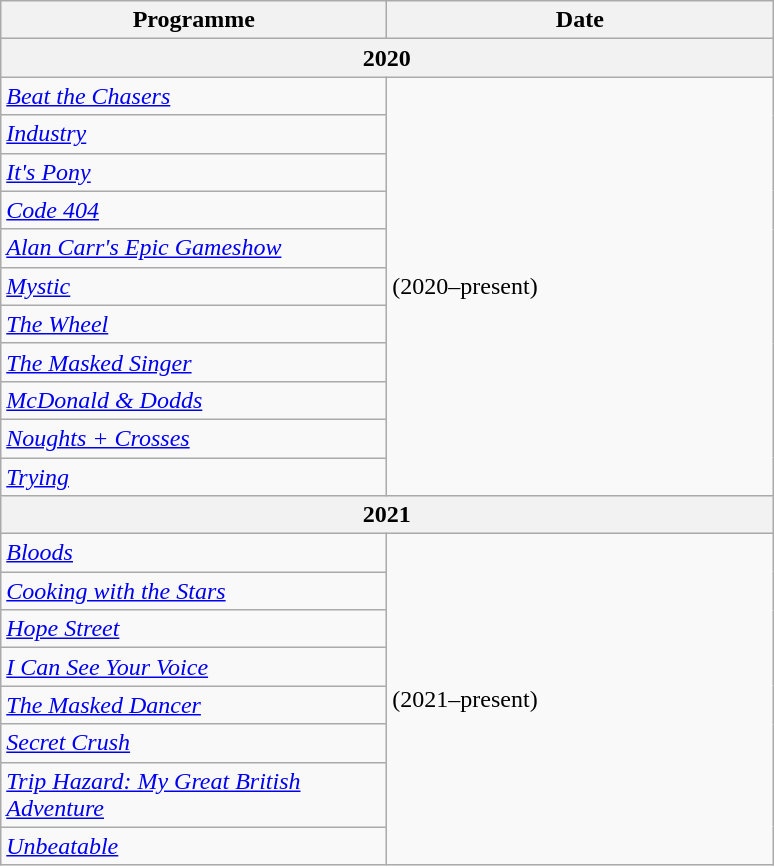<table class="wikitable">
<tr>
<th width=250>Programme</th>
<th width=250>Date</th>
</tr>
<tr>
<th colspan=2>2020</th>
</tr>
<tr>
<td><em><a href='#'>Beat the Chasers</a></em></td>
<td rowspan="11">(2020–present)</td>
</tr>
<tr>
<td><em><a href='#'>Industry</a></em></td>
</tr>
<tr>
<td><em><a href='#'>It's Pony</a></em></td>
</tr>
<tr>
<td><em><a href='#'>Code 404</a></em></td>
</tr>
<tr>
<td><em><a href='#'>Alan Carr's Epic Gameshow</a></em></td>
</tr>
<tr>
<td><em><a href='#'>Mystic</a></em></td>
</tr>
<tr>
<td><em><a href='#'>The Wheel</a></em></td>
</tr>
<tr>
<td><em><a href='#'>The Masked Singer</a></em></td>
</tr>
<tr>
<td><em><a href='#'>McDonald & Dodds</a></em></td>
</tr>
<tr>
<td><em><a href='#'>Noughts + Crosses</a></em></td>
</tr>
<tr>
<td><em><a href='#'>Trying</a></em></td>
</tr>
<tr>
<th colspan=2>2021</th>
</tr>
<tr>
<td><em><a href='#'>Bloods</a></em></td>
<td rowspan=8>(2021–present)</td>
</tr>
<tr>
<td><em><a href='#'>Cooking with the Stars</a></em></td>
</tr>
<tr>
<td><em><a href='#'>Hope Street</a></em></td>
</tr>
<tr>
<td><em><a href='#'>I Can See Your Voice</a></em></td>
</tr>
<tr>
<td><em><a href='#'>The Masked Dancer</a></em></td>
</tr>
<tr>
<td><em><a href='#'>Secret Crush</a></em></td>
</tr>
<tr>
<td><em><a href='#'>Trip Hazard: My Great British Adventure</a></em></td>
</tr>
<tr>
<td><em><a href='#'>Unbeatable</a></em></td>
</tr>
</table>
